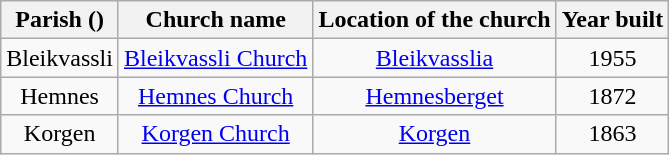<table class="wikitable" style="text-align:center">
<tr>
<th>Parish ()</th>
<th>Church name</th>
<th>Location of the church</th>
<th>Year built</th>
</tr>
<tr>
<td>Bleikvassli</td>
<td><a href='#'>Bleikvassli Church</a></td>
<td><a href='#'>Bleikvasslia</a></td>
<td>1955</td>
</tr>
<tr>
<td>Hemnes</td>
<td><a href='#'>Hemnes Church</a></td>
<td><a href='#'>Hemnesberget</a></td>
<td>1872</td>
</tr>
<tr>
<td>Korgen</td>
<td><a href='#'>Korgen Church</a></td>
<td><a href='#'>Korgen</a></td>
<td>1863</td>
</tr>
</table>
